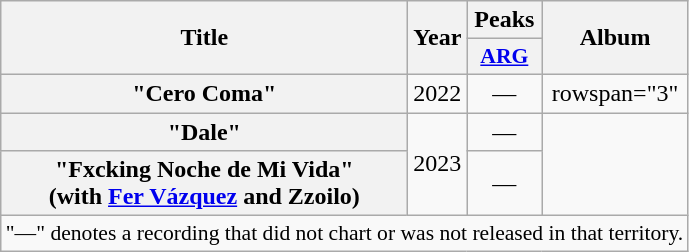<table class="wikitable plainrowheaders" style="text-align:center;">
<tr>
<th scope="col" rowspan="2" style="width:16.5em;">Title</th>
<th scope="col" rowspan="2" style="width:1em;">Year</th>
<th scope="col" colspan="1">Peaks</th>
<th scope="col" rowspan="2">Album</th>
</tr>
<tr>
<th scope="col" style="width:3em;font-size:90%;"><a href='#'>ARG</a></th>
</tr>
<tr>
<th scope="row">"Cero Coma"</th>
<td>2022</td>
<td>—</td>
<td>rowspan="3" </td>
</tr>
<tr>
<th scope="row">"Dale"</th>
<td rowspan="2">2023</td>
<td>—</td>
</tr>
<tr>
<th scope="row">"Fxcking Noche de Mi Vida"<br><span>(with <a href='#'>Fer Vázquez</a> and Zzoilo)</span></th>
<td>—</td>
</tr>
<tr>
<td colspan="14" style="font-size:90%">"—" denotes a recording that did not chart or was not released in that territory.</td>
</tr>
</table>
